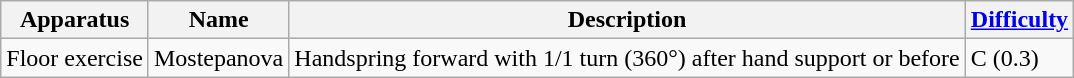<table class="wikitable">
<tr>
<th>Apparatus</th>
<th>Name</th>
<th>Description</th>
<th><a href='#'>Difficulty</a></th>
</tr>
<tr>
<td>Floor exercise</td>
<td>Mostepanova</td>
<td>Handspring forward with 1/1 turn (360°) after hand support or before</td>
<td>C (0.3)</td>
</tr>
</table>
